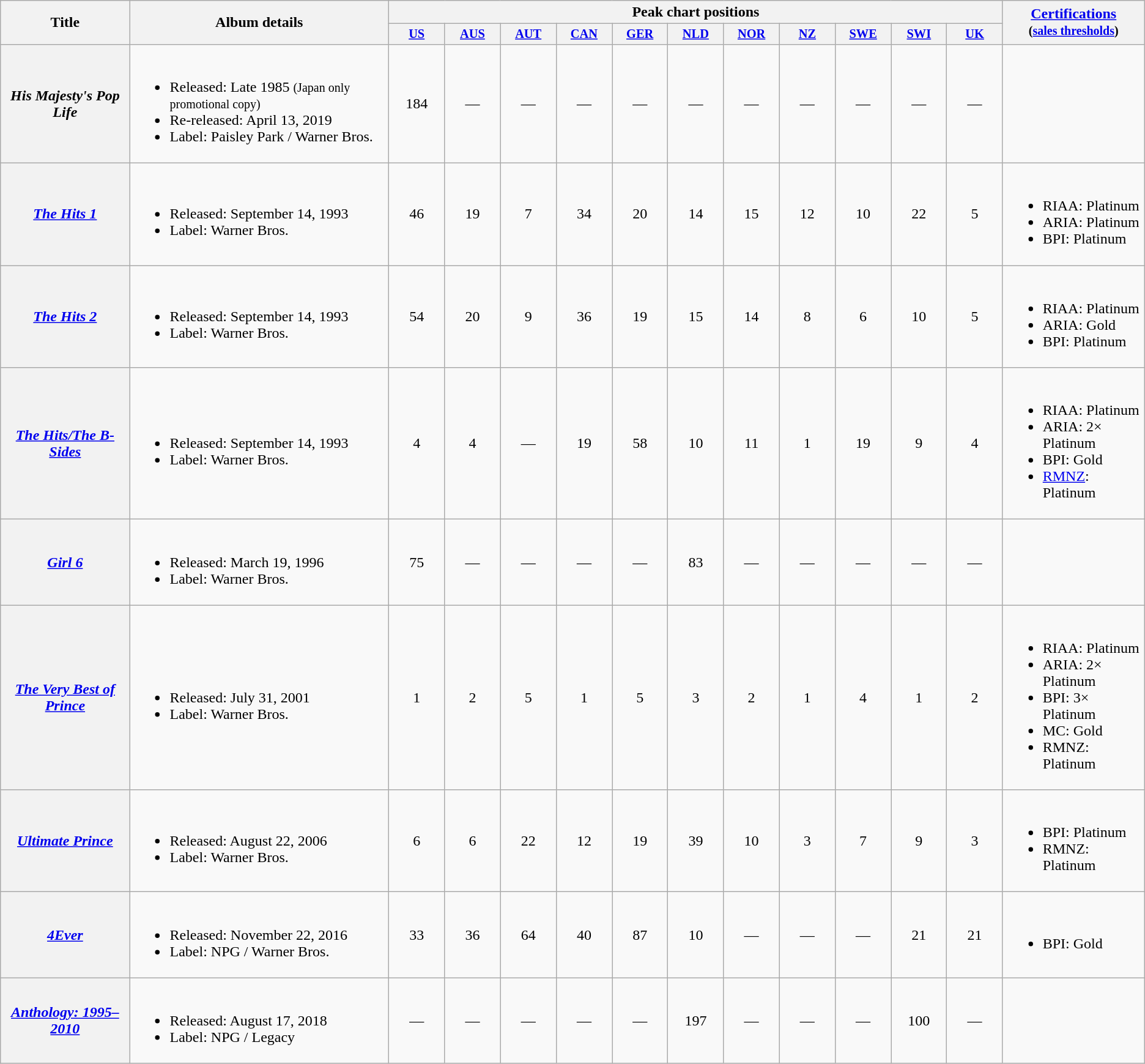<table class="wikitable plainrowheaders">
<tr>
<th scope="col" rowspan="2">Title</th>
<th scope="col" rowspan="2" style="width:275px;">Album details</th>
<th scope="col" colspan="11">Peak chart positions</th>
<th scope="col" rowspan="2"><a href='#'>Certifications</a><br><small>(<a href='#'>sales thresholds</a>)</small></th>
</tr>
<tr>
<th scope="col" style="width:4em;font-size:85%"><a href='#'>US</a><br></th>
<th scope="col" style="width:4em;font-size:85%"><a href='#'>AUS</a><br></th>
<th scope="col" style="width:4em;font-size:85%"><a href='#'>AUT</a><br></th>
<th scope="col" style="width:4em;font-size:85%"><a href='#'>CAN</a><br></th>
<th scope="col" style="width:4em;font-size:85%"><a href='#'>GER</a><br></th>
<th scope="col" style="width:4em;font-size:85%"><a href='#'>NLD</a><br></th>
<th scope="col" style="width:4em;font-size:85%"><a href='#'>NOR</a><br></th>
<th scope="col" style="width:4em;font-size:85%"><a href='#'>NZ</a><br></th>
<th scope="col" style="width:4em;font-size:85%"><a href='#'>SWE</a><br></th>
<th scope="col" style="width:4em;font-size:85%"><a href='#'>SWI</a><br></th>
<th scope="col" style="width:4em;font-size:85%"><a href='#'>UK</a><br></th>
</tr>
<tr>
<th scope="row"><em>His Majesty's Pop Life</em></th>
<td><br><ul><li>Released: Late 1985 <small>(Japan only promotional copy)</small></li><li>Re-released: April 13, 2019</li><li>Label: Paisley Park / Warner Bros.</li></ul></td>
<td style="text-align:center;">184</td>
<td style="text-align:center;">—</td>
<td style="text-align:center;">—</td>
<td style="text-align:center;">—</td>
<td style="text-align:center;">—</td>
<td style="text-align:center;">—</td>
<td style="text-align:center;">—</td>
<td style="text-align:center;">—</td>
<td style="text-align:center;">—</td>
<td style="text-align:center;">—</td>
<td style="text-align:center;">—</td>
<td></td>
</tr>
<tr>
<th scope="row"><em><a href='#'>The Hits 1</a></em></th>
<td><br><ul><li>Released: September 14, 1993</li><li>Label: Warner Bros.</li></ul></td>
<td style="text-align:center;">46</td>
<td style="text-align:center;">19</td>
<td style="text-align:center;">7</td>
<td style="text-align:center;">34</td>
<td style="text-align:center;">20</td>
<td style="text-align:center;">14</td>
<td style="text-align:center;">15</td>
<td style="text-align:center;">12</td>
<td style="text-align:center;">10</td>
<td style="text-align:center;">22</td>
<td style="text-align:center;">5</td>
<td><br><ul><li>RIAA: Platinum</li><li>ARIA: Platinum</li><li>BPI: Platinum</li></ul></td>
</tr>
<tr>
<th scope="row"><em><a href='#'>The Hits 2</a></em></th>
<td><br><ul><li>Released: September 14, 1993</li><li>Label: Warner Bros.</li></ul></td>
<td style="text-align:center;">54</td>
<td style="text-align:center;">20</td>
<td style="text-align:center;">9</td>
<td style="text-align:center;">36</td>
<td style="text-align:center;">19</td>
<td style="text-align:center;">15</td>
<td style="text-align:center;">14</td>
<td style="text-align:center;">8</td>
<td style="text-align:center;">6</td>
<td style="text-align:center;">10</td>
<td style="text-align:center;">5</td>
<td><br><ul><li>RIAA: Platinum</li><li>ARIA: Gold</li><li>BPI: Platinum</li></ul></td>
</tr>
<tr>
<th scope="row"><em><a href='#'>The Hits/The B-Sides</a></em></th>
<td><br><ul><li>Released: September 14, 1993</li><li>Label: Warner Bros.</li></ul></td>
<td style="text-align:center;">4</td>
<td style="text-align:center;">4</td>
<td style="text-align:center;">—</td>
<td style="text-align:center;">19<br></td>
<td style="text-align:center;">58</td>
<td style="text-align:center;">10</td>
<td style="text-align:center;">11</td>
<td style="text-align:center;">1<br></td>
<td style="text-align:center;">19</td>
<td style="text-align:center;">9</td>
<td style="text-align:center;">4</td>
<td><br><ul><li>RIAA: Platinum</li><li>ARIA: 2× Platinum</li><li>BPI: Gold</li><li><a href='#'>RMNZ</a>: Platinum</li></ul></td>
</tr>
<tr>
<th scope="row"><em><a href='#'>Girl 6</a></em></th>
<td><br><ul><li>Released: March 19, 1996</li><li>Label: Warner Bros.</li></ul></td>
<td style="text-align:center;">75</td>
<td style="text-align:center;">—</td>
<td style="text-align:center;">—</td>
<td style="text-align:center;">—</td>
<td style="text-align:center;">—</td>
<td style="text-align:center;">83</td>
<td style="text-align:center;">—</td>
<td style="text-align:center;">—</td>
<td style="text-align:center;">—</td>
<td style="text-align:center;">—</td>
<td style="text-align:center;">—</td>
<td></td>
</tr>
<tr>
<th scope="row"><em><a href='#'>The Very Best of Prince</a></em></th>
<td><br><ul><li>Released: July 31, 2001</li><li>Label: Warner Bros.</li></ul></td>
<td style="text-align:center;">1</td>
<td style="text-align:center;">2</td>
<td style="text-align:center;">5</td>
<td style="text-align:center;">1</td>
<td style="text-align:center;">5</td>
<td style="text-align:center;">3</td>
<td style="text-align:center;">2</td>
<td style="text-align:center;">1</td>
<td style="text-align:center;">4</td>
<td style="text-align:center;">1</td>
<td style="text-align:center;">2</td>
<td><br><ul><li>RIAA: Platinum</li><li>ARIA: 2× Platinum</li><li>BPI: 3× Platinum</li><li>MC: Gold</li><li>RMNZ: Platinum</li></ul></td>
</tr>
<tr>
<th scope="row"><em><a href='#'>Ultimate Prince</a></em></th>
<td><br><ul><li>Released: August 22, 2006</li><li>Label: Warner Bros.</li></ul></td>
<td style="text-align:center;">6</td>
<td style="text-align:center;">6</td>
<td style="text-align:center;">22</td>
<td style="text-align:center;">12</td>
<td style="text-align:center;">19</td>
<td style="text-align:center;">39</td>
<td style="text-align:center;">10</td>
<td style="text-align:center;">3</td>
<td style="text-align:center;">7</td>
<td style="text-align:center;">9</td>
<td style="text-align:center;">3</td>
<td><br><ul><li>BPI: Platinum</li><li>RMNZ: Platinum</li></ul></td>
</tr>
<tr>
<th scope="row"><em><a href='#'>4Ever</a></em></th>
<td><br><ul><li>Released: November 22, 2016</li><li>Label: NPG / Warner Bros.</li></ul></td>
<td style="text-align:center;">33</td>
<td style="text-align:center;">36</td>
<td style="text-align:center;">64</td>
<td style="text-align:center;">40</td>
<td style="text-align:center;">87</td>
<td style="text-align:center;">10</td>
<td style="text-align:center;">—</td>
<td style="text-align:center;">—</td>
<td style="text-align:center;">—</td>
<td style="text-align:center;">21</td>
<td style="text-align:center;">21</td>
<td><br><ul><li>BPI: Gold</li></ul></td>
</tr>
<tr>
<th scope="row"><em><a href='#'>Anthology: 1995–2010</a></em></th>
<td><br><ul><li>Released: August 17, 2018</li><li>Label: NPG / Legacy</li></ul></td>
<td style="text-align:center;">—</td>
<td style="text-align:center;">—</td>
<td style="text-align:center;">—</td>
<td style="text-align:center;">—</td>
<td style="text-align:center;">—</td>
<td style="text-align:center;">197</td>
<td style="text-align:center;">—</td>
<td style="text-align:center;">—</td>
<td style="text-align:center;">—</td>
<td style="text-align:center;">100</td>
<td style="text-align:center;">—</td>
<td></td>
</tr>
</table>
